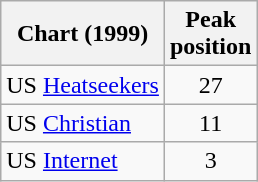<table class="wikitable">
<tr>
<th>Chart (1999)</th>
<th>Peak<br>position</th>
</tr>
<tr>
<td>US <a href='#'>Heatseekers</a></td>
<td align="center">27</td>
</tr>
<tr>
<td>US <a href='#'>Christian</a></td>
<td align="center">11</td>
</tr>
<tr>
<td>US <a href='#'>Internet</a></td>
<td align="center">3</td>
</tr>
</table>
